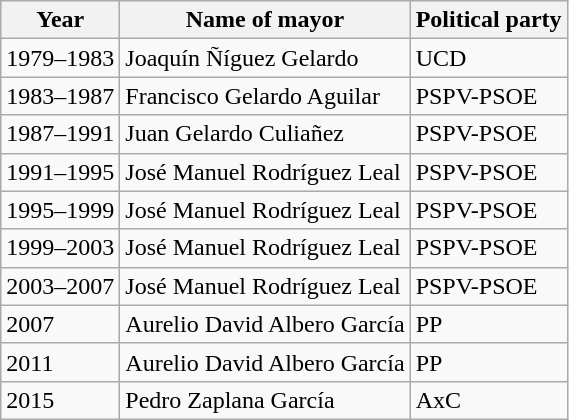<table class="wikitable">
<tr>
<th>Year</th>
<th>Name of mayor</th>
<th>Political party</th>
</tr>
<tr>
<td>1979–1983</td>
<td>Joaquín Ñíguez Gelardo</td>
<td>UCD</td>
</tr>
<tr>
<td>1983–1987</td>
<td>Francisco Gelardo Aguilar</td>
<td>PSPV-PSOE</td>
</tr>
<tr>
<td>1987–1991</td>
<td>Juan Gelardo Culiañez</td>
<td>PSPV-PSOE</td>
</tr>
<tr>
<td>1991–1995</td>
<td>José Manuel Rodríguez Leal</td>
<td>PSPV-PSOE</td>
</tr>
<tr>
<td>1995–1999</td>
<td>José Manuel Rodríguez Leal</td>
<td>PSPV-PSOE</td>
</tr>
<tr>
<td>1999–2003</td>
<td>José Manuel Rodríguez Leal</td>
<td>PSPV-PSOE</td>
</tr>
<tr>
<td>2003–2007</td>
<td>José Manuel Rodríguez Leal</td>
<td>PSPV-PSOE</td>
</tr>
<tr>
<td>2007</td>
<td>Aurelio David Albero García</td>
<td>PP</td>
</tr>
<tr>
<td>2011</td>
<td>Aurelio David Albero García</td>
<td>PP</td>
</tr>
<tr>
<td>2015</td>
<td>Pedro Zaplana García</td>
<td>AxC</td>
</tr>
</table>
